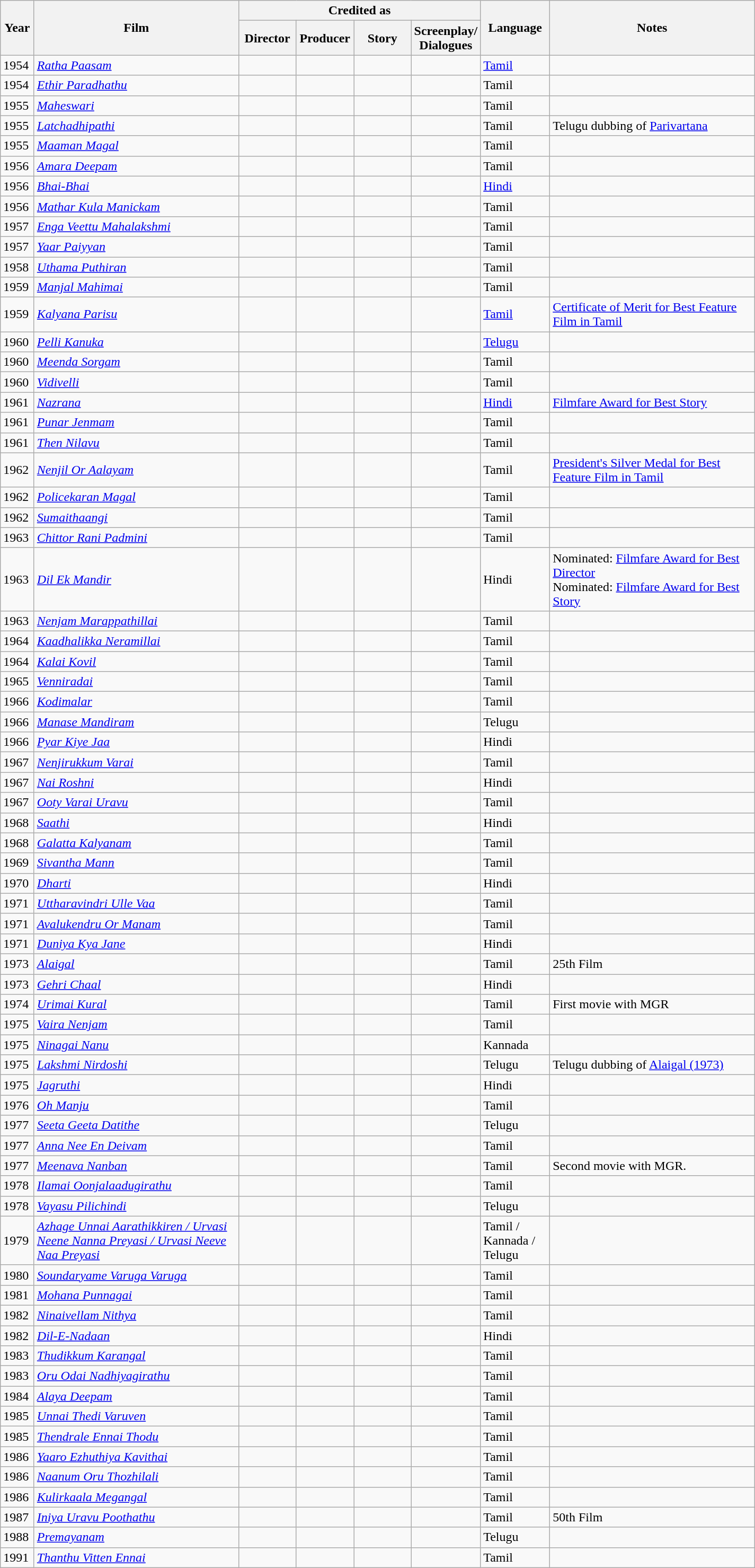<table class="wikitable sortable">
<tr>
<th rowspan="2" style="width:35px;">Year</th>
<th rowspan="2" style="width:250px;">Film</th>
<th colspan="4" style="width:195px;">Credited as</th>
<th rowspan="2" style="text-align:center; width:80px;">Language</th>
<th rowspan="2"  style="text-align:center; width:250px;" class="unsortable">Notes</th>
</tr>
<tr>
<th style="width:65px;">Director</th>
<th style="width:65px;">Producer</th>
<th width=65>Story</th>
<th width=65>Screenplay/ Dialogues</th>
</tr>
<tr>
<td>1954</td>
<td><em><a href='#'>Ratha Paasam</a></em></td>
<td style="text-align:center;"></td>
<td style="text-align:center;"></td>
<td style="text-align:center;"></td>
<td style="text-align:center;"></td>
<td><a href='#'>Tamil</a></td>
<td></td>
</tr>
<tr>
<td>1954</td>
<td><em><a href='#'>Ethir Paradhathu</a></em></td>
<td style="text-align:center;"></td>
<td style="text-align:center;"></td>
<td style="text-align:center;"></td>
<td style="text-align:center;"></td>
<td>Tamil</td>
<td></td>
</tr>
<tr>
<td>1955</td>
<td><em><a href='#'>Maheswari</a></em></td>
<td></td>
<td></td>
<td style="text-align:center;"></td>
<td style="text-align:center;"></td>
<td>Tamil</td>
<td></td>
</tr>
<tr>
<td>1955</td>
<td><em><a href='#'>Latchadhipathi</a></em></td>
<td style="text-align:center;"></td>
<td style="text-align:center;"></td>
<td style="text-align:center;"></td>
<td style="text-align:center;"></td>
<td>Tamil</td>
<td>Telugu dubbing of <a href='#'>Parivartana</a></td>
</tr>
<tr>
<td>1955</td>
<td><em><a href='#'>Maaman Magal</a></em></td>
<td></td>
<td></td>
<td></td>
<td style="text-align:center;"></td>
<td>Tamil</td>
<td></td>
</tr>
<tr>
<td>1956</td>
<td><em><a href='#'>Amara Deepam</a></em></td>
<td style="text-align:center;"></td>
<td style="text-align:center;"></td>
<td style="text-align:center;"></td>
<td style="text-align:center;"></td>
<td>Tamil</td>
<td></td>
</tr>
<tr>
<td>1956</td>
<td><em><a href='#'>Bhai-Bhai</a></em></td>
<td></td>
<td></td>
<td style="text-align:center;"></td>
<td></td>
<td><a href='#'>Hindi</a></td>
<td></td>
</tr>
<tr>
<td>1956</td>
<td><em><a href='#'>Mathar Kula Manickam</a></em></td>
<td></td>
<td></td>
<td></td>
<td style="text-align:center;"></td>
<td>Tamil</td>
<td></td>
</tr>
<tr>
<td>1957</td>
<td><em><a href='#'>Enga Veettu Mahalakshmi</a></em></td>
<td></td>
<td></td>
<td></td>
<td style="text-align:center;"></td>
<td>Tamil</td>
<td></td>
</tr>
<tr>
<td>1957</td>
<td><em><a href='#'>Yaar Paiyyan</a></em></td>
<td></td>
<td></td>
<td></td>
<td style="text-align:center;"></td>
<td>Tamil</td>
<td></td>
</tr>
<tr>
<td>1958</td>
<td><em><a href='#'>Uthama Puthiran</a></em></td>
<td style="text-align:center;"></td>
<td style="text-align:center;"></td>
<td style="text-align:center;"></td>
<td style="text-align:center;"></td>
<td>Tamil</td>
<td></td>
</tr>
<tr>
<td>1959</td>
<td><em><a href='#'>Manjal Mahimai</a></em></td>
<td></td>
<td></td>
<td></td>
<td style="text-align:center;"></td>
<td>Tamil</td>
<td></td>
</tr>
<tr>
<td>1959</td>
<td><em><a href='#'>Kalyana Parisu</a></em></td>
<td style="text-align:center;"></td>
<td style="text-align:center;"></td>
<td style="text-align:center;"></td>
<td style="text-align:center;"></td>
<td><a href='#'>Tamil</a></td>
<td><a href='#'>Certificate of Merit for Best Feature Film in Tamil</a></td>
</tr>
<tr>
<td>1960</td>
<td><em><a href='#'>Pelli Kanuka</a></em></td>
<td style="text-align:center;"></td>
<td></td>
<td style="text-align:center;"></td>
<td></td>
<td><a href='#'>Telugu</a></td>
<td></td>
</tr>
<tr>
<td>1960</td>
<td><em><a href='#'>Meenda Sorgam</a></em></td>
<td style="text-align:center;"></td>
<td></td>
<td style="text-align:center;"></td>
<td style="text-align:center;"></td>
<td>Tamil</td>
<td></td>
</tr>
<tr>
<td>1960</td>
<td><em><a href='#'>Vidivelli</a></em></td>
<td style="text-align:center;"></td>
<td style="text-align:center;"></td>
<td style="text-align:center;"></td>
<td style="text-align:center;"></td>
<td>Tamil</td>
<td></td>
</tr>
<tr>
<td>1961</td>
<td><em><a href='#'>Nazrana</a></em></td>
<td style="text-align:center;"></td>
<td style="text-align:center;"></td>
<td style="text-align:center;"></td>
<td></td>
<td><a href='#'>Hindi</a></td>
<td><a href='#'>Filmfare Award for Best Story</a></td>
</tr>
<tr>
<td>1961</td>
<td><em><a href='#'>Punar Jenmam</a></em></td>
<td style="text-align:center;"></td>
<td style="text-align:center;"></td>
<td style="text-align:center;"></td>
<td style="text-align:center;"></td>
<td>Tamil</td>
<td></td>
</tr>
<tr>
<td>1961</td>
<td><em><a href='#'>Then Nilavu</a></em></td>
<td style="text-align:center;"></td>
<td style="text-align:center;"></td>
<td style="text-align:center;"></td>
<td style="text-align:center;"></td>
<td>Tamil</td>
<td></td>
</tr>
<tr>
<td>1962</td>
<td><em><a href='#'>Nenjil Or Aalayam</a></em></td>
<td style="text-align:center;"></td>
<td style="text-align:center;"></td>
<td style="text-align:center;"></td>
<td style="text-align:center;"></td>
<td>Tamil</td>
<td><a href='#'>President's Silver Medal for Best Feature Film in Tamil</a></td>
</tr>
<tr>
<td>1962</td>
<td><em><a href='#'>Policekaran Magal</a></em></td>
<td style="text-align:center;"></td>
<td></td>
<td></td>
<td></td>
<td>Tamil</td>
<td></td>
</tr>
<tr>
<td>1962</td>
<td><em><a href='#'>Sumaithaangi</a></em></td>
<td style="text-align:center;"></td>
<td style="text-align:center;"></td>
<td style="text-align:center;"></td>
<td style="text-align:center;"></td>
<td>Tamil</td>
<td></td>
</tr>
<tr>
<td>1963</td>
<td><em><a href='#'>Chittor Rani Padmini</a></em></td>
<td></td>
<td></td>
<td style="text-align:center;"></td>
<td style="text-align:center;"></td>
<td>Tamil</td>
</tr>
<tr>
<td>1963</td>
<td><em><a href='#'>Dil Ek Mandir</a></em></td>
<td style="text-align:center;"></td>
<td style="text-align:center;"></td>
<td style="text-align:center;"></td>
<td style="text-align:center;"></td>
<td>Hindi</td>
<td>Nominated: <a href='#'>Filmfare Award for Best Director</a><br> Nominated: <a href='#'>Filmfare Award for Best Story</a></td>
</tr>
<tr>
<td>1963</td>
<td><em><a href='#'>Nenjam Marappathillai</a></em></td>
<td style="text-align:center;"></td>
<td style="text-align:center;"></td>
<td style="text-align:center;"></td>
<td style="text-align:center;"></td>
<td>Tamil</td>
<td></td>
</tr>
<tr>
<td>1964</td>
<td><em><a href='#'>Kaadhalikka Neramillai</a></em></td>
<td style="text-align:center;"></td>
<td style="text-align:center;"></td>
<td style="text-align:center;"></td>
<td style="text-align:center;"></td>
<td>Tamil</td>
<td></td>
</tr>
<tr>
<td>1964</td>
<td><em><a href='#'>Kalai Kovil</a></em></td>
<td style="text-align:center;"></td>
<td style="text-align:center;"></td>
<td style="text-align:center;"></td>
<td style="text-align:center;"></td>
<td>Tamil</td>
<td></td>
</tr>
<tr>
<td>1965</td>
<td><em><a href='#'>Venniradai</a></em></td>
<td style="text-align:center;"></td>
<td style="text-align:center;"></td>
<td style="text-align:center;"></td>
<td style="text-align:center;"></td>
<td>Tamil</td>
<td></td>
</tr>
<tr>
<td>1966</td>
<td><em><a href='#'>Kodimalar</a></em></td>
<td style="text-align:center;"></td>
<td style="text-align:center;"></td>
<td style="text-align:center;"></td>
<td style="text-align:center;"></td>
<td>Tamil</td>
<td></td>
</tr>
<tr>
<td>1966</td>
<td><em><a href='#'>Manase Mandiram</a></em></td>
<td style="text-align:center;"></td>
<td></td>
<td style="text-align:center;"></td>
<td style="text-align:center;"></td>
<td>Telugu</td>
<td></td>
</tr>
<tr>
<td>1966</td>
<td><em><a href='#'>Pyar Kiye Jaa</a></em></td>
<td style="text-align:center;"></td>
<td></td>
<td style="text-align:center;"></td>
<td style="text-align:center;"></td>
<td>Hindi</td>
<td></td>
</tr>
<tr>
<td>1967</td>
<td><em><a href='#'>Nenjirukkum Varai</a></em></td>
<td style="text-align:center;"></td>
<td style="text-align:center;"></td>
<td style="text-align:center;"></td>
<td style="text-align:center;"></td>
<td>Tamil</td>
<td></td>
</tr>
<tr>
<td>1967</td>
<td><em><a href='#'>Nai Roshni</a></em></td>
<td style="text-align:center;"></td>
<td></td>
<td></td>
<td></td>
<td>Hindi</td>
<td></td>
</tr>
<tr>
<td>1967</td>
<td><em><a href='#'>Ooty Varai Uravu</a></em></td>
<td style="text-align:center;"></td>
<td style="text-align:center;"></td>
<td style="text-align:center;"></td>
<td style="text-align:center;"></td>
<td>Tamil</td>
<td></td>
</tr>
<tr>
<td>1968</td>
<td><em><a href='#'>Saathi</a></em></td>
<td style="text-align:center;"></td>
<td style="text-align:center;"></td>
<td style="text-align:center;"></td>
<td style="text-align:center;"></td>
<td>Hindi</td>
<td></td>
</tr>
<tr>
<td>1968</td>
<td><em><a href='#'>Galatta Kalyanam</a></em></td>
<td style="text-align:center;"></td>
<td></td>
<td></td>
<td></td>
<td>Tamil</td>
<td></td>
</tr>
<tr>
<td>1969</td>
<td><em><a href='#'>Sivantha Mann</a></em></td>
<td style="text-align:center;"></td>
<td style="text-align:center;"></td>
<td style="text-align:center;"></td>
<td style="text-align:center;"></td>
<td>Tamil</td>
<td></td>
</tr>
<tr>
<td>1970</td>
<td><em><a href='#'>Dharti</a></em></td>
<td style="text-align:center;"></td>
<td></td>
<td style="text-align:center;"></td>
<td style="text-align:center;"></td>
<td>Hindi</td>
<td></td>
</tr>
<tr>
<td>1971</td>
<td><em><a href='#'>Uttharavindri Ulle Vaa</a></em></td>
<td style="text-align:center;"></td>
<td style="text-align:center;"></td>
<td style="text-align:center;"></td>
<td style="text-align:center;"></td>
<td>Tamil</td>
<td></td>
</tr>
<tr>
<td>1971</td>
<td><em><a href='#'>Avalukendru Or Manam</a></em></td>
<td style="text-align:center;"></td>
<td style="text-align:center;"></td>
<td style="text-align:center;"></td>
<td style="text-align:center;"></td>
<td>Tamil</td>
<td></td>
</tr>
<tr>
<td>1971</td>
<td><em><a href='#'>Duniya Kya Jane</a></em></td>
<td style="text-align:center;"></td>
<td></td>
<td></td>
<td></td>
<td>Hindi</td>
<td></td>
</tr>
<tr>
<td>1973</td>
<td><em><a href='#'>Alaigal</a></em></td>
<td style="text-align:center;"></td>
<td style="text-align:center;"></td>
<td style="text-align:center;"></td>
<td style="text-align:center;"></td>
<td>Tamil</td>
<td>25th Film</td>
</tr>
<tr>
<td>1973</td>
<td><em><a href='#'>Gehri Chaal</a></em></td>
<td style="text-align:center;"></td>
<td style="text-align:center;"></td>
<td></td>
<td></td>
<td>Hindi</td>
<td></td>
</tr>
<tr>
<td>1974</td>
<td><em><a href='#'>Urimai Kural</a></em></td>
<td style="text-align:center;"></td>
<td style="text-align:center;"></td>
<td style="text-align:center;"></td>
<td style="text-align:center;"></td>
<td>Tamil</td>
<td>First movie with MGR</td>
</tr>
<tr>
<td>1975</td>
<td><em><a href='#'>Vaira Nenjam</a></em></td>
<td style="text-align:center;"></td>
<td style="text-align:center;"></td>
<td style="text-align:center;"></td>
<td style="text-align:center;"></td>
<td>Tamil</td>
<td></td>
</tr>
<tr>
<td>1975</td>
<td><em><a href='#'>Ninagai Nanu</a></em></td>
<td style="text-align:center;"></td>
<td></td>
<td></td>
<td></td>
<td>Kannada</td>
<td></td>
</tr>
<tr>
<td>1975</td>
<td><em><a href='#'>Lakshmi Nirdoshi</a></em></td>
<td style="text-align:center;"></td>
<td></td>
<td></td>
<td></td>
<td>Telugu</td>
<td>Telugu dubbing of <a href='#'>Alaigal (1973)</a></td>
</tr>
<tr>
<td>1975</td>
<td><em><a href='#'>Jagruthi</a></em></td>
<td style="text-align:center;"></td>
<td></td>
<td></td>
<td></td>
<td>Hindi</td>
<td></td>
</tr>
<tr>
<td>1976</td>
<td><em><a href='#'>Oh Manju</a></em></td>
<td style="text-align:center;"></td>
<td></td>
<td></td>
<td></td>
<td>Tamil</td>
<td></td>
</tr>
<tr>
<td>1977</td>
<td><em><a href='#'>Seeta Geeta Datithe</a></em></td>
<td style="text-align:center;"></td>
<td></td>
<td></td>
<td></td>
<td>Telugu</td>
<td></td>
</tr>
<tr>
<td>1977</td>
<td><em><a href='#'>Anna Nee En Deivam</a></em></td>
<td style="text-align:center;"></td>
<td style="text-align:center;"></td>
<td style="text-align:center;"></td>
<td style="text-align:center;"></td>
<td>Tamil</td>
<td></td>
</tr>
<tr>
<td>1977</td>
<td><em><a href='#'>Meenava Nanban</a></em></td>
<td style="text-align:center;"></td>
<td style="text-align:center;"></td>
<td style="text-align:center;"></td>
<td style="text-align:center;"></td>
<td>Tamil</td>
<td>Second movie with MGR.</td>
</tr>
<tr>
<td>1978</td>
<td><em><a href='#'>Ilamai Oonjalaadugirathu</a></em></td>
<td style="text-align:center;"></td>
<td style="text-align:center;"></td>
<td style="text-align:center;"></td>
<td style="text-align:center;"></td>
<td>Tamil</td>
<td></td>
</tr>
<tr>
<td>1978</td>
<td><em><a href='#'>Vayasu Pilichindi</a></em></td>
<td style="text-align:center;"></td>
<td style="text-align:center;"></td>
<td style="text-align:center;"></td>
<td style="text-align:center;"></td>
<td>Telugu</td>
<td></td>
</tr>
<tr>
<td>1979</td>
<td><em><a href='#'>Azhage Unnai Aarathikkiren / Urvasi Neene Nanna Preyasi / Urvasi Neeve Naa Preyasi</a></em></td>
<td style="text-align:center;"></td>
<td style="text-align:center;"></td>
<td style="text-align:center;"></td>
<td style="text-align:center;"></td>
<td>Tamil / Kannada / Telugu</td>
<td></td>
</tr>
<tr>
<td>1980</td>
<td><em><a href='#'>Soundaryame Varuga Varuga</a></em></td>
<td style="text-align:center;"></td>
<td></td>
<td style="text-align:center;"></td>
<td style="text-align:center;"></td>
<td>Tamil</td>
<td></td>
</tr>
<tr>
<td>1981</td>
<td><em><a href='#'>Mohana Punnagai</a></em></td>
<td style="text-align:center;"></td>
<td style="text-align:center;"></td>
<td style="text-align:center;"></td>
<td style="text-align:center;"></td>
<td>Tamil</td>
<td></td>
</tr>
<tr>
<td>1982</td>
<td><em><a href='#'>Ninaivellam Nithya</a></em></td>
<td style="text-align:center;"></td>
<td style="text-align:center;"></td>
<td style="text-align:center;"></td>
<td style="text-align:center;"></td>
<td>Tamil</td>
<td></td>
</tr>
<tr>
<td>1982</td>
<td><em><a href='#'>Dil-E-Nadaan</a></em></td>
<td style="text-align:center;"></td>
<td style="text-align:center;"></td>
<td style="text-align:center;"></td>
<td style="text-align:center;"></td>
<td>Hindi</td>
<td></td>
</tr>
<tr>
<td>1983</td>
<td><em><a href='#'>Thudikkum Karangal</a></em></td>
<td style="text-align:center;"></td>
<td style="text-align:center;"></td>
<td style="text-align:center;"></td>
<td style="text-align:center;"></td>
<td>Tamil</td>
<td></td>
</tr>
<tr>
<td>1983</td>
<td><em><a href='#'>Oru Odai Nadhiyagirathu</a></em></td>
<td style="text-align:center;"></td>
<td style="text-align:center;"></td>
<td style="text-align:center;"></td>
<td style="text-align:center;"></td>
<td>Tamil</td>
<td></td>
</tr>
<tr>
<td>1984</td>
<td><em><a href='#'>Alaya Deepam</a></em></td>
<td style="text-align:center;"></td>
<td style="text-align:center;"></td>
<td style="text-align:center;"></td>
<td style="text-align:center;"></td>
<td>Tamil</td>
<td></td>
</tr>
<tr>
<td>1985</td>
<td><em><a href='#'>Unnai Thedi Varuven</a></em></td>
<td style="text-align:center;"></td>
<td></td>
<td style="text-align:center;"></td>
<td style="text-align:center;"></td>
<td>Tamil</td>
<td></td>
</tr>
<tr>
<td>1985</td>
<td><em><a href='#'>Thendrale Ennai Thodu</a></em></td>
<td style="text-align:center;"></td>
<td></td>
<td style="text-align:center;"></td>
<td style="text-align:center;"></td>
<td>Tamil</td>
<td></td>
</tr>
<tr>
<td>1986</td>
<td><em><a href='#'>Yaaro Ezhuthiya Kavithai</a></em></td>
<td style="text-align:center;"></td>
<td style="text-align:center;"></td>
<td style="text-align:center;"></td>
<td style="text-align:center;"></td>
<td>Tamil</td>
<td></td>
</tr>
<tr>
<td>1986</td>
<td><em><a href='#'>Naanum Oru Thozhilali</a></em></td>
<td style="text-align:center;"></td>
<td style="text-align:center;"></td>
<td style="text-align:center;"></td>
<td style="text-align:center;"></td>
<td>Tamil</td>
<td></td>
</tr>
<tr>
<td>1986</td>
<td><em><a href='#'>Kulirkaala Megangal</a></em> </td>
<td style="text-align:center;"></td>
<td style="text-align:center;"></td>
<td style="text-align:center;"></td>
<td style="text-align:center;"></td>
<td>Tamil</td>
<td></td>
</tr>
<tr>
<td>1987</td>
<td><em><a href='#'>Iniya Uravu Poothathu</a></em></td>
<td style="text-align:center;"></td>
<td style="text-align:center;"></td>
<td style="text-align:center;"></td>
<td style="text-align:center;"></td>
<td>Tamil</td>
<td>50th Film</td>
</tr>
<tr>
<td>1988</td>
<td><em><a href='#'>Premayanam</a></em></td>
<td style="text-align:center;"></td>
<td></td>
<td></td>
<td></td>
<td>Telugu</td>
<td></td>
</tr>
<tr>
<td>1991</td>
<td><em><a href='#'>Thanthu Vitten Ennai</a></em></td>
<td style="text-align:center;"></td>
<td style="text-align:center;"></td>
<td style="text-align:center;"></td>
<td style="text-align:center;"></td>
<td>Tamil</td>
<td></td>
</tr>
</table>
